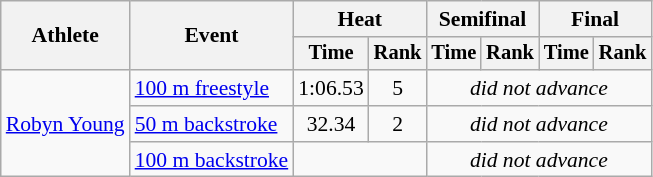<table class=wikitable style="font-size:90%">
<tr>
<th rowspan=2>Athlete</th>
<th rowspan=2>Event</th>
<th colspan=2>Heat</th>
<th colspan=2>Semifinal</th>
<th colspan=2>Final</th>
</tr>
<tr style="font-size:95%">
<th>Time</th>
<th>Rank</th>
<th>Time</th>
<th>Rank</th>
<th>Time</th>
<th>Rank</th>
</tr>
<tr align=center>
<td align=left rowspan=3><a href='#'>Robyn Young</a></td>
<td align=left><a href='#'>100 m freestyle</a></td>
<td>1:06.53</td>
<td>5</td>
<td colspan=4><em>did not advance</em></td>
</tr>
<tr align=center>
<td align=left><a href='#'>50 m backstroke</a></td>
<td>32.34</td>
<td>2</td>
<td colspan=4><em>did not advance</em></td>
</tr>
<tr align=center>
<td align=left><a href='#'>100 m backstroke</a></td>
<td colspan=2></td>
<td colspan=4><em>did not advance</em></td>
</tr>
</table>
